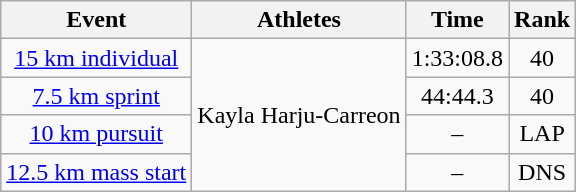<table class="wikitable" border="1">
<tr>
<th>Event</th>
<th>Athletes</th>
<th>Time</th>
<th>Rank</th>
</tr>
<tr align=center>
<td><a href='#'>15 km individual</a></td>
<td align=left rowspan=4>Kayla Harju-Carreon</td>
<td>1:33:08.8</td>
<td>40</td>
</tr>
<tr align=center>
<td><a href='#'>7.5 km sprint</a></td>
<td>44:44.3</td>
<td>40</td>
</tr>
<tr align=center>
<td><a href='#'>10 km pursuit</a></td>
<td>–</td>
<td>LAP</td>
</tr>
<tr align=center>
<td><a href='#'>12.5 km mass start</a></td>
<td>–</td>
<td>DNS</td>
</tr>
</table>
